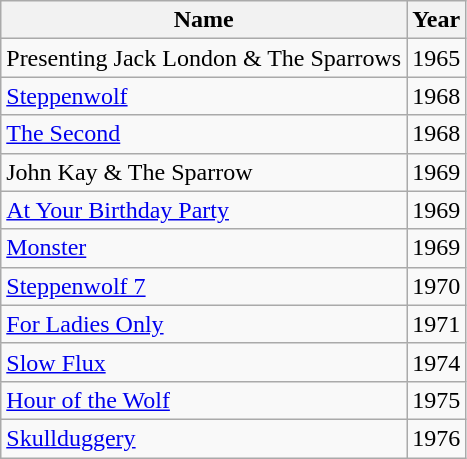<table class="wikitable">
<tr>
<th>Name</th>
<th>Year</th>
</tr>
<tr>
<td>Presenting Jack London & The Sparrows</td>
<td>1965</td>
</tr>
<tr>
<td><a href='#'>Steppenwolf</a></td>
<td>1968</td>
</tr>
<tr>
<td><a href='#'>The Second</a></td>
<td>1968</td>
</tr>
<tr>
<td>John Kay & The Sparrow</td>
<td>1969</td>
</tr>
<tr>
<td><a href='#'>At Your Birthday Party</a></td>
<td>1969</td>
</tr>
<tr>
<td><a href='#'>Monster</a></td>
<td>1969</td>
</tr>
<tr>
<td><a href='#'>Steppenwolf 7</a></td>
<td>1970</td>
</tr>
<tr>
<td><a href='#'>For Ladies Only</a></td>
<td>1971</td>
</tr>
<tr>
<td><a href='#'>Slow Flux</a></td>
<td>1974</td>
</tr>
<tr>
<td><a href='#'>Hour of the Wolf</a></td>
<td>1975</td>
</tr>
<tr>
<td><a href='#'>Skullduggery</a></td>
<td>1976</td>
</tr>
</table>
